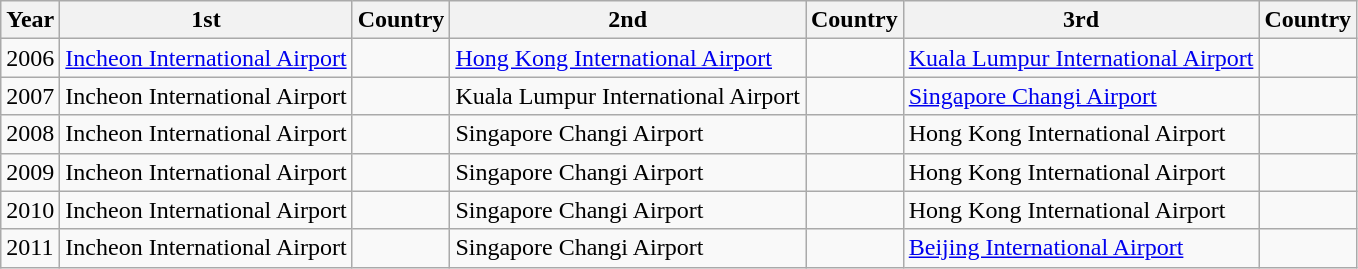<table class="wikitable">
<tr>
<th>Year</th>
<th>1st</th>
<th>Country</th>
<th>2nd</th>
<th>Country</th>
<th>3rd</th>
<th>Country</th>
</tr>
<tr>
<td>2006</td>
<td><a href='#'>Incheon International Airport</a></td>
<td></td>
<td><a href='#'>Hong Kong International Airport</a></td>
<td></td>
<td><a href='#'>Kuala Lumpur International Airport</a></td>
<td></td>
</tr>
<tr>
<td>2007</td>
<td>Incheon International Airport</td>
<td></td>
<td>Kuala Lumpur International Airport</td>
<td></td>
<td><a href='#'>Singapore Changi Airport</a></td>
<td></td>
</tr>
<tr>
<td>2008</td>
<td>Incheon International Airport</td>
<td></td>
<td>Singapore Changi Airport</td>
<td></td>
<td>Hong Kong International Airport</td>
<td></td>
</tr>
<tr>
<td>2009</td>
<td>Incheon International Airport</td>
<td></td>
<td>Singapore Changi Airport</td>
<td></td>
<td>Hong Kong International Airport</td>
<td></td>
</tr>
<tr>
<td>2010</td>
<td>Incheon International Airport</td>
<td></td>
<td>Singapore Changi Airport</td>
<td></td>
<td>Hong Kong International Airport</td>
<td></td>
</tr>
<tr>
<td>2011</td>
<td>Incheon International Airport</td>
<td></td>
<td>Singapore Changi Airport</td>
<td></td>
<td><a href='#'>Beijing International Airport</a></td>
<td></td>
</tr>
</table>
